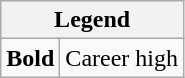<table class="wikitable mw-collapsible mw-collapsed">
<tr>
<th colspan="2">Legend</th>
</tr>
<tr>
<td><strong>Bold</strong></td>
<td>Career high</td>
</tr>
</table>
